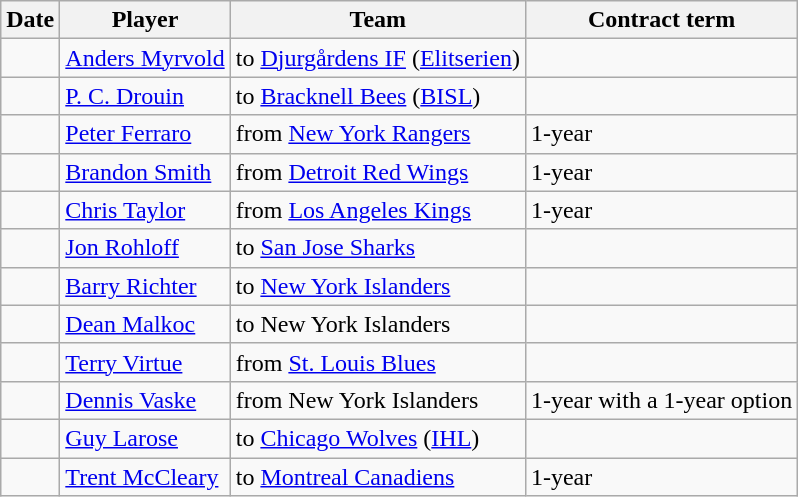<table class="wikitable">
<tr>
<th>Date</th>
<th>Player</th>
<th>Team</th>
<th>Contract term</th>
</tr>
<tr>
<td></td>
<td><a href='#'>Anders Myrvold</a></td>
<td>to <a href='#'>Djurgårdens IF</a> (<a href='#'>Elitserien</a>)</td>
<td></td>
</tr>
<tr>
<td></td>
<td><a href='#'>P. C. Drouin</a></td>
<td>to <a href='#'>Bracknell Bees</a> (<a href='#'>BISL</a>)</td>
<td></td>
</tr>
<tr>
<td></td>
<td><a href='#'>Peter Ferraro</a></td>
<td>from <a href='#'>New York Rangers</a></td>
<td>1-year</td>
</tr>
<tr>
<td></td>
<td><a href='#'>Brandon Smith</a></td>
<td>from <a href='#'>Detroit Red Wings</a></td>
<td>1-year</td>
</tr>
<tr>
<td></td>
<td><a href='#'>Chris Taylor</a></td>
<td>from <a href='#'>Los Angeles Kings</a></td>
<td>1-year</td>
</tr>
<tr>
<td></td>
<td><a href='#'>Jon Rohloff</a></td>
<td>to <a href='#'>San Jose Sharks</a></td>
<td></td>
</tr>
<tr>
<td></td>
<td><a href='#'>Barry Richter</a></td>
<td>to <a href='#'>New York Islanders</a></td>
<td></td>
</tr>
<tr>
<td></td>
<td><a href='#'>Dean Malkoc</a></td>
<td>to New York Islanders</td>
<td></td>
</tr>
<tr>
<td></td>
<td><a href='#'>Terry Virtue</a></td>
<td>from <a href='#'>St. Louis Blues</a></td>
<td></td>
</tr>
<tr>
<td></td>
<td><a href='#'>Dennis Vaske</a></td>
<td>from New York Islanders</td>
<td>1-year with a 1-year option</td>
</tr>
<tr>
<td></td>
<td><a href='#'>Guy Larose</a></td>
<td>to <a href='#'>Chicago Wolves</a> (<a href='#'>IHL</a>)</td>
<td></td>
</tr>
<tr>
<td></td>
<td><a href='#'>Trent McCleary</a></td>
<td>to <a href='#'>Montreal Canadiens</a></td>
<td>1-year</td>
</tr>
</table>
